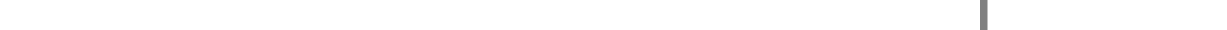<table style="width:1000px; text-align:center;">
<tr style="color:white;">
<td style="background:">1.4</td>
<td style="background:"><strong>39.7%</strong></td>
<td style="background:">19.9%</td>
<td style="background:gray; width:0.5%;"></td>
<td style="background:">38.5%</td>
</tr>
<tr>
<td></td>
<td></td>
<td></td>
<td></td>
<td></td>
</tr>
</table>
